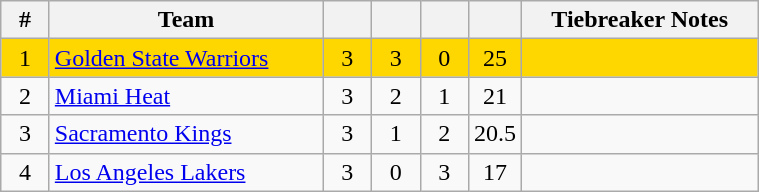<table class="wikitable" style="text-align:center">
<tr>
<th width="25px">#</th>
<th width="175px">Team</th>
<th width="25px"></th>
<th width="25px"></th>
<th width="25px"></th>
<th width="25px"></th>
<th width="150px">Tiebreaker Notes</th>
</tr>
<tr style="background:gold;">
<td>1</td>
<td align="left"><a href='#'>Golden State Warriors</a></td>
<td>3</td>
<td>3</td>
<td>0</td>
<td>25</td>
<td></td>
</tr>
<tr>
<td>2</td>
<td align="left"><a href='#'>Miami Heat</a></td>
<td>3</td>
<td>2</td>
<td>1</td>
<td>21</td>
<td></td>
</tr>
<tr>
<td>3</td>
<td align="left"><a href='#'>Sacramento Kings</a></td>
<td>3</td>
<td>1</td>
<td>2</td>
<td>20.5</td>
<td></td>
</tr>
<tr>
<td>4</td>
<td align="left"><a href='#'>Los Angeles Lakers</a></td>
<td>3</td>
<td>0</td>
<td>3</td>
<td>17</td>
<td></td>
</tr>
</table>
